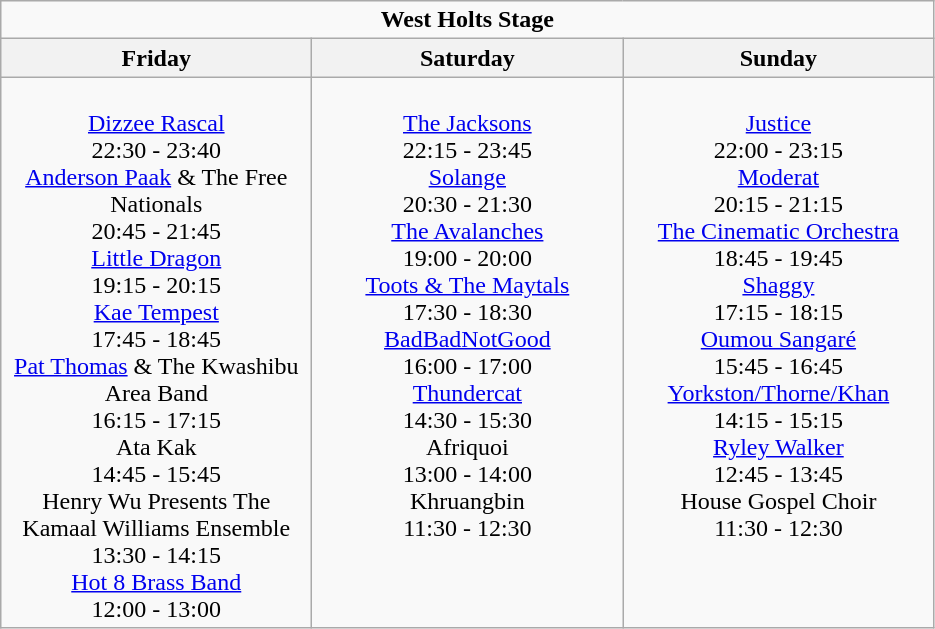<table class="wikitable">
<tr>
<td colspan="3" style="text-align:center;"><strong>West Holts Stage</strong></td>
</tr>
<tr>
<th>Friday</th>
<th>Saturday</th>
<th>Sunday</th>
</tr>
<tr>
<td style="text-align:center; vertical-align:top; width:200px;"><br><a href='#'>Dizzee Rascal</a><br>22:30 - 23:40
<br><a href='#'>Anderson Paak</a> & The Free Nationals<br>20:45 - 21:45
<br><a href='#'>Little Dragon</a><br>19:15 - 20:15
<br><a href='#'>Kae Tempest</a><br>17:45 - 18:45
<br><a href='#'>Pat Thomas</a> & The Kwashibu Area Band<br>16:15 - 17:15
<br>Ata Kak<br>14:45 - 15:45
<br>Henry Wu Presents The Kamaal Williams Ensemble<br>13:30 - 14:15
<br><a href='#'>Hot 8 Brass Band</a><br>12:00 - 13:00</td>
<td style="text-align:center; vertical-align:top; width:200px;"><br><a href='#'>The Jacksons</a><br>22:15 - 23:45
<br><a href='#'>Solange</a><br>20:30 - 21:30
<br><a href='#'>The Avalanches</a><br>19:00 - 20:00
<br><a href='#'>Toots & The Maytals</a><br>17:30 - 18:30
<br><a href='#'>BadBadNotGood</a><br>16:00 - 17:00
<br><a href='#'>Thundercat</a><br>14:30 - 15:30
<br>Afriquoi<br>13:00 - 14:00
<br>Khruangbin<br>11:30 - 12:30</td>
<td style="text-align:center; vertical-align:top; width:200px;"><br><a href='#'>Justice</a><br>22:00 - 23:15
<br><a href='#'>Moderat</a><br>20:15 - 21:15
<br><a href='#'>The Cinematic Orchestra</a><br>18:45 - 19:45
<br><a href='#'>Shaggy</a><br>17:15 - 18:15
<br><a href='#'>Oumou Sangaré</a><br>15:45 - 16:45
<br><a href='#'>Yorkston/Thorne/Khan</a><br>14:15 - 15:15
<br><a href='#'>Ryley Walker</a><br>12:45 - 13:45
<br>House Gospel Choir<br>11:30 - 12:30</td>
</tr>
</table>
